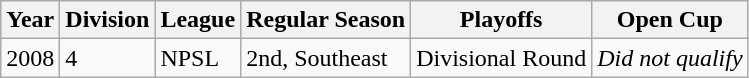<table class="wikitable">
<tr>
<th>Year</th>
<th>Division</th>
<th>League</th>
<th>Regular Season</th>
<th>Playoffs</th>
<th>Open Cup</th>
</tr>
<tr>
<td>2008</td>
<td>4</td>
<td>NPSL</td>
<td>2nd, Southeast</td>
<td>Divisional Round</td>
<td><em>Did not qualify</em></td>
</tr>
</table>
